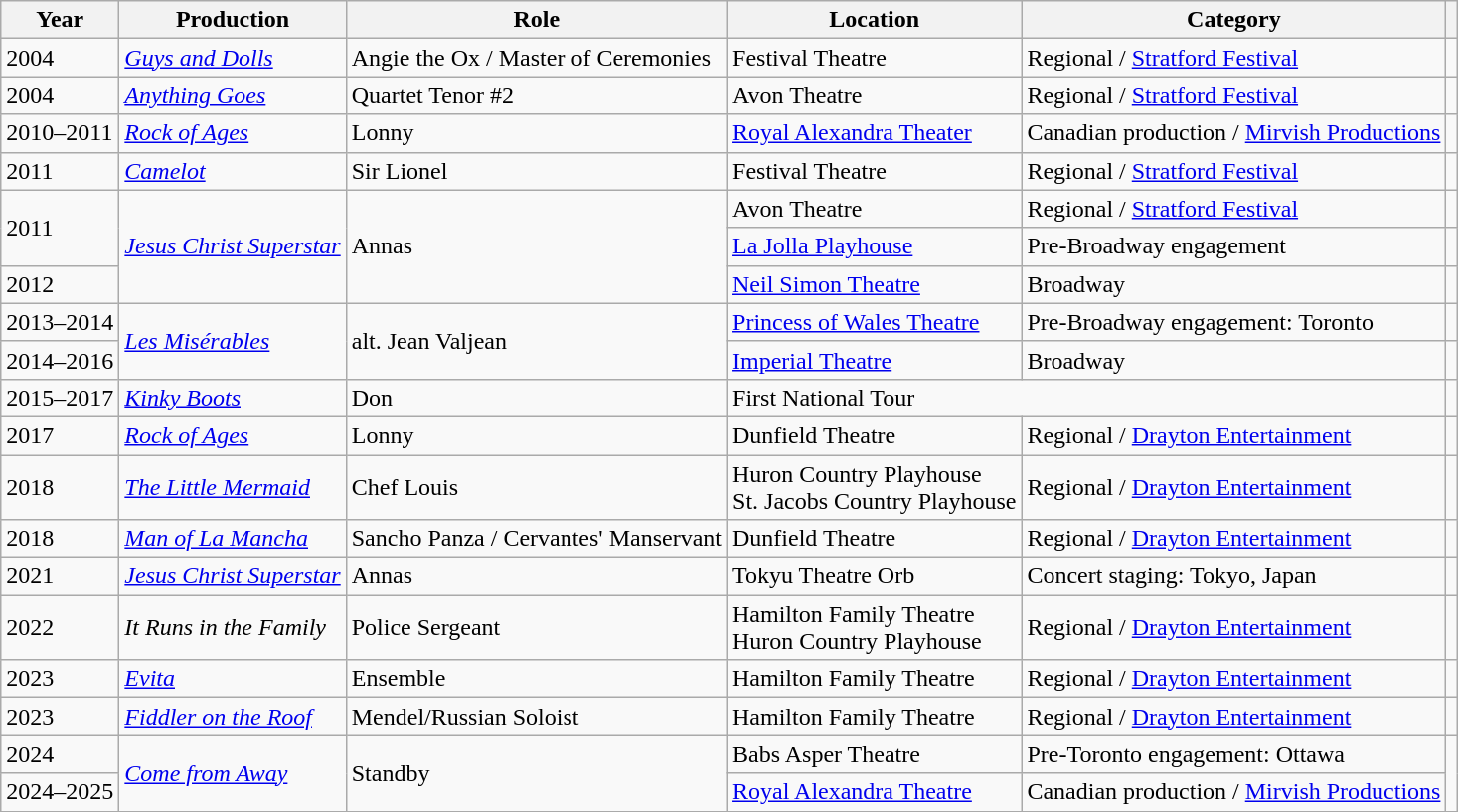<table class="wikitable sortable">
<tr>
<th>Year</th>
<th>Production</th>
<th>Role</th>
<th>Location</th>
<th>Category</th>
<th></th>
</tr>
<tr>
<td>2004</td>
<td><em><a href='#'>Guys and Dolls</a></em></td>
<td>Angie the Ox / Master of Ceremonies</td>
<td>Festival Theatre</td>
<td>Regional / <a href='#'>Stratford Festival</a></td>
<td></td>
</tr>
<tr>
<td>2004</td>
<td><em><a href='#'>Anything Goes</a></em></td>
<td>Quartet Tenor #2</td>
<td>Avon Theatre</td>
<td>Regional / <a href='#'>Stratford Festival</a></td>
<td></td>
</tr>
<tr>
<td>2010–2011</td>
<td><em><a href='#'> Rock of Ages</a></em></td>
<td>Lonny</td>
<td><a href='#'>Royal Alexandra Theater</a></td>
<td>Canadian production / <a href='#'>Mirvish Productions</a></td>
<td></td>
</tr>
<tr>
<td>2011</td>
<td><em><a href='#'> Camelot</a></em></td>
<td>Sir Lionel</td>
<td>Festival Theatre</td>
<td>Regional / <a href='#'>Stratford Festival</a></td>
<td></td>
</tr>
<tr>
<td rowspan="2">2011</td>
<td rowspan="3"><em><a href='#'>Jesus Christ Superstar</a></em></td>
<td rowspan="3">Annas</td>
<td>Avon Theatre</td>
<td>Regional / <a href='#'>Stratford Festival</a></td>
<td></td>
</tr>
<tr>
<td><a href='#'>La Jolla Playhouse</a></td>
<td>Pre-Broadway engagement</td>
<td></td>
</tr>
<tr>
<td>2012</td>
<td><a href='#'>Neil Simon Theatre</a></td>
<td>Broadway</td>
<td></td>
</tr>
<tr>
<td>2013–2014</td>
<td rowspan="2"><em><a href='#'>Les Misérables</a></em></td>
<td rowspan="2">alt. Jean Valjean</td>
<td><a href='#'>Princess of Wales Theatre</a></td>
<td>Pre-Broadway engagement: Toronto</td>
<td></td>
</tr>
<tr>
<td>2014–2016</td>
<td><a href='#'>Imperial Theatre</a></td>
<td>Broadway</td>
<td></td>
</tr>
<tr>
<td>2015–2017</td>
<td><em><a href='#'> Kinky Boots</a></em></td>
<td>Don</td>
<td colspan="2">First National Tour</td>
<td></td>
</tr>
<tr>
<td>2017</td>
<td><em><a href='#'> Rock of Ages</a></em></td>
<td>Lonny</td>
<td>Dunfield Theatre</td>
<td>Regional / <a href='#'>Drayton Entertainment</a></td>
<td></td>
</tr>
<tr>
<td>2018</td>
<td><em><a href='#'> The Little Mermaid</a></em></td>
<td>Chef Louis</td>
<td>Huron Country Playhouse<br>St. Jacobs Country Playhouse</td>
<td>Regional / <a href='#'>Drayton Entertainment</a></td>
<td></td>
</tr>
<tr>
<td>2018</td>
<td><em><a href='#'>Man of La Mancha</a></em></td>
<td>Sancho Panza / Cervantes' Manservant</td>
<td>Dunfield Theatre</td>
<td>Regional / <a href='#'>Drayton Entertainment</a></td>
<td></td>
</tr>
<tr>
<td>2021</td>
<td><em><a href='#'>Jesus Christ Superstar</a></em></td>
<td>Annas</td>
<td>Tokyu Theatre Orb</td>
<td>Concert staging: Tokyo, Japan</td>
<td></td>
</tr>
<tr>
<td>2022</td>
<td><em>It Runs in the Family</em></td>
<td>Police Sergeant</td>
<td>Hamilton Family Theatre<br>Huron Country Playhouse</td>
<td>Regional / <a href='#'>Drayton Entertainment</a></td>
<td></td>
</tr>
<tr>
<td>2023</td>
<td><em><a href='#'> Evita</a></em></td>
<td>Ensemble</td>
<td>Hamilton Family Theatre</td>
<td>Regional / <a href='#'>Drayton Entertainment</a></td>
<td></td>
</tr>
<tr>
<td>2023</td>
<td><em><a href='#'>Fiddler on the Roof</a></em></td>
<td>Mendel/Russian Soloist</td>
<td>Hamilton Family Theatre</td>
<td>Regional / <a href='#'>Drayton Entertainment</a></td>
<td></td>
</tr>
<tr>
<td>2024</td>
<td rowspan="2"><em><a href='#'>Come from Away</a></em></td>
<td rowspan="2">Standby</td>
<td>Babs Asper Theatre</td>
<td>Pre-Toronto engagement: Ottawa</td>
<td rowspan="2"></td>
</tr>
<tr>
<td>2024–2025</td>
<td><a href='#'>Royal Alexandra Theatre</a></td>
<td>Canadian production / <a href='#'>Mirvish Productions</a></td>
</tr>
<tr>
</tr>
</table>
